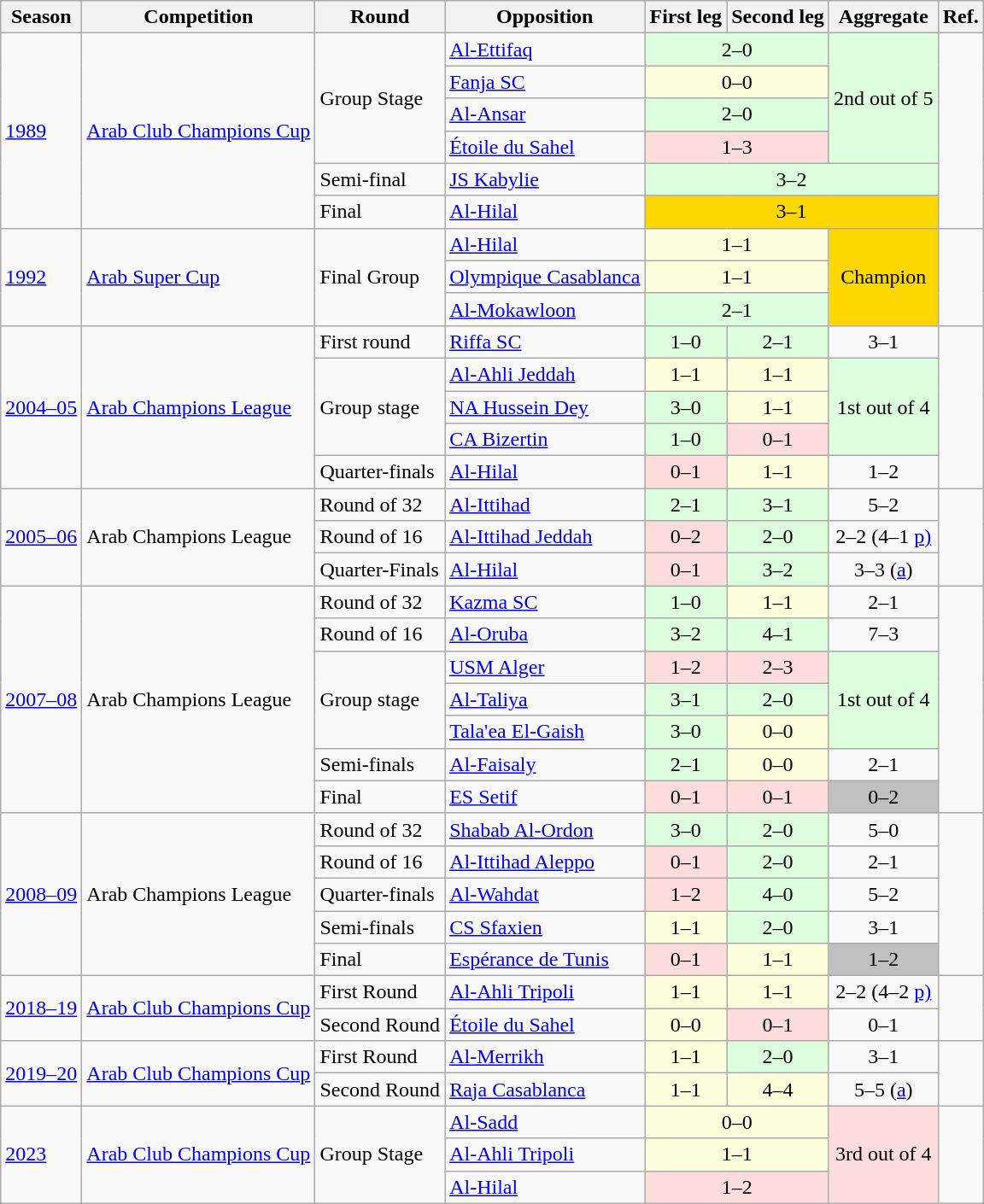<table class="sortable plainrowheaders wikitable">
<tr>
<th scope="col">Season</th>
<th scope="col">Competition</th>
<th scope="col">Round</th>
<th scope="col">Opposition</th>
<th scope="col">First leg</th>
<th scope="col">Second leg</th>
<th scope="col">Aggregate</th>
<th scope="col">Ref.</th>
</tr>
<tr>
<td rowspan="6"><a href='#'>1989</a></td>
<td rowspan="6"><a href='#'>Arab Club Champions Cup</a></td>
<td rowspan="4">Group Stage</td>
<td> <a href='#'>Al-Ettifaq</a></td>
<td colspan="2" style="background:#dfd; text-align:center">2–0</td>
<td rowspan="4" style="background:#dfd; text-align:center">2nd out of 5</td>
<td rowspan="6"></td>
</tr>
<tr>
<td> <a href='#'>Fanja SC</a></td>
<td colspan="2" style="background:#ffd; text-align:center">0–0</td>
</tr>
<tr>
<td> <a href='#'>Al-Ansar</a></td>
<td colspan="2" style="background:#dfd; text-align:center">2–0</td>
</tr>
<tr>
<td> <a href='#'>Étoile du Sahel</a></td>
<td colspan="2" style="background:#fdd; text-align:center">1–3</td>
</tr>
<tr>
<td>Semi-final</td>
<td> <a href='#'>JS Kabylie</a></td>
<td colspan="3" style="background:#dfd; text-align:center">3–2</td>
</tr>
<tr>
<td>Final</td>
<td> <a href='#'>Al-Hilal</a></td>
<td colspan="3" style="text-align:center; background:gold;">3–1</td>
</tr>
<tr>
<td rowspan="3"><a href='#'>1992</a></td>
<td rowspan="3"><a href='#'>Arab Super Cup</a></td>
<td rowspan="3">Final Group</td>
<td> <a href='#'>Al-Hilal</a></td>
<td colspan="2" style="background:#ffd; text-align:center">1–1</td>
<td rowspan="3" style="text-align:center;background:gold;">Champion</td>
<td rowspan="3"></td>
</tr>
<tr>
<td> <a href='#'>Olympique Casablanca</a></td>
<td colspan="2" style="background:#ffd; text-align:center">1–1</td>
</tr>
<tr>
<td> <a href='#'>Al-Mokawloon</a></td>
<td colspan="2" style="background:#dfd; text-align:center">2–1</td>
</tr>
<tr>
<td rowspan="5"><a href='#'>2004–05</a></td>
<td rowspan="5"><a href='#'>Arab Champions League</a></td>
<td align="left">First round</td>
<td align="left"> <a href='#'>Riffa SC</a></td>
<td style="background:#dfd; text-align:center">1–0</td>
<td style="background:#dfd; text-align:center">2–1</td>
<td style="text-align:center;">3–1</td>
<td rowspan="5"></td>
</tr>
<tr>
<td rowspan="3">Group stage</td>
<td align="left"> <a href='#'>Al-Ahli Jeddah</a></td>
<td style="background:#ffd; text-align:center">1–1</td>
<td style="background:#ffd; text-align:center">1–1</td>
<td rowspan="3" style="background:#dfd; text-align:center">1st out of 4</td>
</tr>
<tr>
<td align="left"> <a href='#'>NA Hussein Dey</a></td>
<td style="background:#dfd; text-align:center">3–0</td>
<td style="background:#ffd; text-align:center">1–1</td>
</tr>
<tr>
<td align="left"> <a href='#'>CA Bizertin</a></td>
<td style="background:#dfd; text-align:center">1–0</td>
<td style="background:#fdd; text-align:center">0–1</td>
</tr>
<tr>
<td align="left">Quarter-finals</td>
<td align="left"> <a href='#'>Al-Hilal</a></td>
<td style="background:#fdd; text-align:center">0–1</td>
<td style="background:#ffd; text-align:center">1–1</td>
<td style="text-align:center;">1–2</td>
</tr>
<tr>
<td rowspan="3"><a href='#'>2005–06</a></td>
<td rowspan="3">Arab Champions League</td>
<td>Round of 32</td>
<td> <a href='#'>Al-Ittihad</a></td>
<td style="background:#dfd; text-align:center">2–1</td>
<td style="background:#dfd; text-align:center">3–1</td>
<td style="text-align:center">5–2</td>
<td rowspan="3"></td>
</tr>
<tr>
<td>Round of 16</td>
<td> <a href='#'>Al-Ittihad Jeddah</a></td>
<td style="background:#fdd; text-align:center">0–2</td>
<td style="background:#dfd; text-align:center">2–0</td>
<td style="text-align:center">2–2 (4–1 <a href='#'>p)</a></td>
</tr>
<tr>
<td>Quarter-Finals</td>
<td> <a href='#'>Al-Hilal</a></td>
<td style="background:#fdd; text-align:center">0–1</td>
<td style="background:#dfd; text-align:center">3–2</td>
<td style="text-align:center">3–3 (<a href='#'>a</a>)</td>
</tr>
<tr>
<td rowspan="7"><a href='#'>2007–08</a></td>
<td rowspan="7">Arab Champions League</td>
<td>Round of 32</td>
<td> <a href='#'>Kazma SC</a></td>
<td style="background:#dfd; text-align:center">1–0</td>
<td style="background:#ffd; text-align:center">1–1</td>
<td style="text-align:center">2–1</td>
<td rowspan="7"></td>
</tr>
<tr>
<td>Round of 16</td>
<td> <a href='#'>Al-Oruba</a></td>
<td style="background:#dfd; text-align:center">3–2</td>
<td style="background:#dfd; text-align:center">4–1</td>
<td style="text-align:center">7–3</td>
</tr>
<tr>
<td rowspan="3">Group stage</td>
<td> <a href='#'>USM Alger</a></td>
<td style="background:#fdd; text-align:center">1–2</td>
<td style="background:#fdd; text-align:center">2–3</td>
<td rowspan="3" style="background:#dfd; text-align:center">1st out of 4</td>
</tr>
<tr>
<td> <a href='#'>Al-Taliya</a></td>
<td style="background:#dfd; text-align:center">3–1</td>
<td style="background:#dfd; text-align:center">2–0</td>
</tr>
<tr>
<td> <a href='#'>Tala'ea El-Gaish</a></td>
<td style="background:#dfd; text-align:center">3–0</td>
<td style="background:#ffd; text-align:center">0–0</td>
</tr>
<tr>
<td>Semi-finals</td>
<td> <a href='#'>Al-Faisaly</a></td>
<td style="background:#dfd; text-align:center">2–1</td>
<td style="background:#ffd; text-align:center">0–0</td>
<td style="text-align:center">2–1</td>
</tr>
<tr>
<td>Final</td>
<td> <a href='#'>ES Setif</a></td>
<td style="background:#fdd; text-align:center">0–1</td>
<td style="background:#fdd; text-align:center">0–1</td>
<td style="text-align:center; background:silver;">0–2</td>
</tr>
<tr>
<td rowspan="5"><a href='#'>2008–09</a></td>
<td rowspan="5">Arab Champions League</td>
<td>Round of 32</td>
<td> <a href='#'>Shabab Al-Ordon</a></td>
<td style="background:#dfd; text-align:center">3–0</td>
<td style="background:#dfd; text-align:center">2–0</td>
<td style="text-align:center">5–0</td>
<td rowspan="5"></td>
</tr>
<tr>
<td>Round of 16</td>
<td> <a href='#'>Al-Ittihad Aleppo</a></td>
<td style="background:#fdd; text-align:center">0–1</td>
<td style="background:#dfd; text-align:center">2–0</td>
<td style="text-align:center">2–1</td>
</tr>
<tr>
<td>Quarter-finals</td>
<td> <a href='#'>Al-Wahdat</a></td>
<td style="background:#fdd; text-align:center">1–2</td>
<td style="background:#dfd; text-align:center">4–0</td>
<td style="text-align:center">5–2</td>
</tr>
<tr>
<td>Semi-finals</td>
<td> <a href='#'>CS Sfaxien</a></td>
<td style="background:#ffd; text-align:center">1–1</td>
<td style="background:#dfd; text-align:center">2–0</td>
<td style="text-align:center">3–1</td>
</tr>
<tr>
<td>Final</td>
<td> <a href='#'>Espérance de Tunis</a></td>
<td style="background:#fdd; text-align:center">0–1</td>
<td style="background:#ffd; text-align:center">1–1</td>
<td style="text-align:center; background:silver;">1–2</td>
</tr>
<tr>
<td rowspan="2"><a href='#'>2018–19</a></td>
<td rowspan="2"><a href='#'>Arab Club Champions Cup</a></td>
<td>First Round</td>
<td> <a href='#'>Al-Ahli Tripoli</a></td>
<td style="background:#ffd; text-align:center">1–1</td>
<td style="background:#ffd; text-align:center">1–1</td>
<td style="text-align:center;">2–2 (4–2 <a href='#'>p)</a></td>
<td rowspan="2"></td>
</tr>
<tr>
<td>Second Round</td>
<td> <a href='#'>Étoile du Sahel</a></td>
<td style="background:#ffd; text-align:center">0–0</td>
<td style="background:#fdd; text-align:center">0–1</td>
<td style="text-align:center;">0–1</td>
</tr>
<tr>
<td rowspan="2"><a href='#'>2019–20</a></td>
<td rowspan="2"><a href='#'>Arab Club Champions Cup</a></td>
<td>First Round</td>
<td> <a href='#'>Al-Merrikh</a></td>
<td style="background:#ffd; text-align:center">1–1</td>
<td style="background:#dfd; text-align:center">2–0</td>
<td style="text-align:center">3–1</td>
<td rowspan="2"></td>
</tr>
<tr>
<td>Second Round</td>
<td> <a href='#'>Raja Casablanca</a></td>
<td style="background:#ffd; text-align:center">1–1</td>
<td style="background:#ffd; text-align:center">4–4</td>
<td style="text-align:center">5–5 (<a href='#'>a</a>)</td>
</tr>
<tr>
<td rowspan="3"><a href='#'>2023</a></td>
<td rowspan="3"><a href='#'>Arab Club Champions Cup</a></td>
<td rowspan="3">Group Stage</td>
<td> <a href='#'>Al-Sadd</a></td>
<td colspan="2" style="background:#ffd; text-align:center">0–0</td>
<td rowspan="3" style="background:#fdd; text-align:center">3rd out of 4</td>
<td rowspan="4"></td>
</tr>
<tr>
<td> <a href='#'>Al-Ahli Tripoli</a></td>
<td colspan="2" style="background:#ffd; text-align:center">1–1</td>
</tr>
<tr>
<td> <a href='#'>Al-Hilal</a></td>
<td colspan="2" style="background:#fdd; text-align:center">1–2</td>
</tr>
</table>
